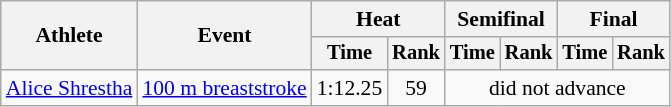<table class=wikitable style="font-size:90%">
<tr>
<th rowspan="2">Athlete</th>
<th rowspan="2">Event</th>
<th colspan="2">Heat</th>
<th colspan="2">Semifinal</th>
<th colspan="2">Final</th>
</tr>
<tr style="font-size:95%">
<th>Time</th>
<th>Rank</th>
<th>Time</th>
<th>Rank</th>
<th>Time</th>
<th>Rank</th>
</tr>
<tr align=center>
<td align=left><a href='#'>Alice Shrestha</a></td>
<td align=left><a href='#'>100 m breaststroke</a></td>
<td>1:12.25</td>
<td>59</td>
<td colspan=4>did not advance</td>
</tr>
</table>
